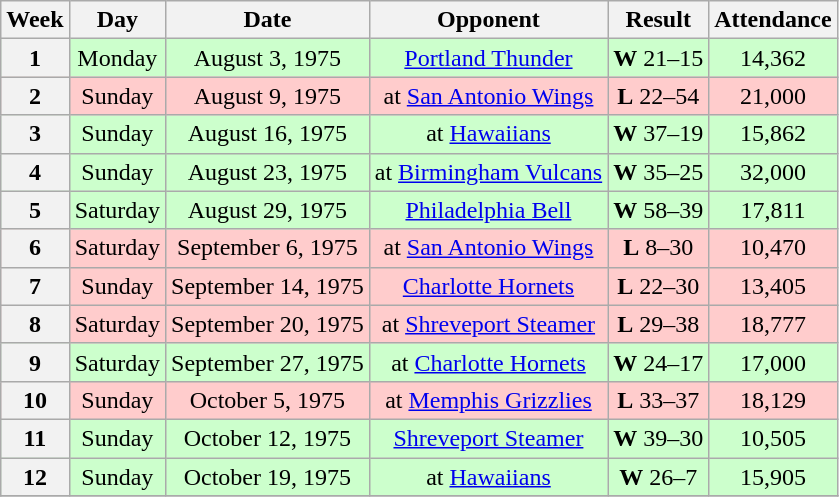<table class="wikitable">
<tr>
<th>Week</th>
<th>Day</th>
<th>Date</th>
<th>Opponent</th>
<th>Result</th>
<th>Attendance</th>
</tr>
<tr --- align="center" bgcolor="#CCFFCC">
<th>1</th>
<td>Monday</td>
<td>August 3, 1975</td>
<td><a href='#'>Portland Thunder</a></td>
<td><strong>W</strong> 21–15</td>
<td>14,362</td>
</tr>
<tr --- align="center" bgcolor="#FFCCCC">
<th>2</th>
<td>Sunday</td>
<td>August 9, 1975</td>
<td>at <a href='#'>San Antonio Wings</a></td>
<td><strong>L</strong> 22–54</td>
<td>21,000</td>
</tr>
<tr --- align="center" bgcolor="#CCFFCC">
<th>3</th>
<td>Sunday</td>
<td>August 16, 1975</td>
<td>at <a href='#'>Hawaiians</a></td>
<td><strong>W</strong> 37–19</td>
<td>15,862</td>
</tr>
<tr --- align="center" bgcolor="#CCFFCC">
<th>4</th>
<td>Sunday</td>
<td>August 23, 1975</td>
<td>at <a href='#'>Birmingham Vulcans</a></td>
<td><strong>W</strong> 35–25</td>
<td>32,000</td>
</tr>
<tr --- align="center" bgcolor="#CCFFCC">
<th>5</th>
<td>Saturday</td>
<td>August 29, 1975</td>
<td><a href='#'>Philadelphia Bell</a></td>
<td><strong>W</strong> 58–39</td>
<td>17,811</td>
</tr>
<tr --- align="center" bgcolor="#FFCCCC">
<th>6</th>
<td>Saturday</td>
<td>September 6, 1975</td>
<td>at <a href='#'>San Antonio Wings</a></td>
<td><strong>L</strong> 8–30</td>
<td>10,470</td>
</tr>
<tr --- align="center" bgcolor="#FFCCCC">
<th>7</th>
<td>Sunday</td>
<td>September 14, 1975</td>
<td><a href='#'>Charlotte Hornets</a></td>
<td><strong>L</strong> 22–30</td>
<td>13,405</td>
</tr>
<tr --- align="center" bgcolor="#FFCCCC">
<th>8</th>
<td>Saturday</td>
<td>September 20, 1975</td>
<td>at <a href='#'>Shreveport Steamer</a></td>
<td><strong>L</strong> 29–38</td>
<td>18,777</td>
</tr>
<tr --- align="center" bgcolor="#CCFFCC">
<th>9</th>
<td>Saturday</td>
<td>September 27, 1975</td>
<td>at <a href='#'>Charlotte Hornets</a></td>
<td><strong>W</strong> 24–17</td>
<td>17,000</td>
</tr>
<tr --- align="center" bgcolor="#FFCCCC">
<th>10</th>
<td>Sunday</td>
<td>October 5, 1975</td>
<td>at <a href='#'>Memphis Grizzlies</a></td>
<td><strong>L</strong> 33–37</td>
<td>18,129</td>
</tr>
<tr --- align="center" bgcolor="#CCFFCC">
<th>11</th>
<td>Sunday</td>
<td>October 12, 1975</td>
<td><a href='#'>Shreveport Steamer</a></td>
<td><strong>W</strong> 39–30</td>
<td>10,505</td>
</tr>
<tr --- align="center" bgcolor="#CCFFCC">
<th>12</th>
<td>Sunday</td>
<td>October 19, 1975</td>
<td>at <a href='#'>Hawaiians</a></td>
<td><strong>W</strong> 26–7</td>
<td>15,905</td>
</tr>
<tr --->
</tr>
</table>
